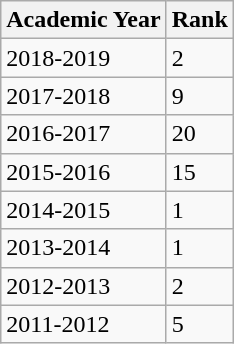<table class="wikitable">
<tr>
<th>Academic Year</th>
<th>Rank</th>
</tr>
<tr>
<td>2018-2019</td>
<td>2</td>
</tr>
<tr>
<td>2017-2018</td>
<td>9</td>
</tr>
<tr>
<td>2016-2017</td>
<td>20</td>
</tr>
<tr>
<td>2015-2016</td>
<td>15</td>
</tr>
<tr>
<td>2014-2015</td>
<td>1</td>
</tr>
<tr>
<td>2013-2014</td>
<td>1</td>
</tr>
<tr>
<td>2012-2013</td>
<td>2</td>
</tr>
<tr>
<td>2011-2012</td>
<td>5</td>
</tr>
</table>
